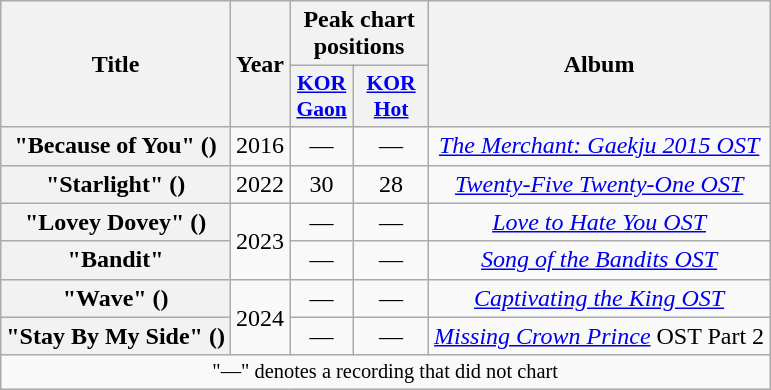<table class="wikitable plainrowheaders" style="text-align:center">
<tr>
<th scope="col" rowspan="2">Title</th>
<th scope="col" rowspan="2">Year</th>
<th scope="col" colspan="2">Peak chart<br>positions</th>
<th scope="col" rowspan="2">Album</th>
</tr>
<tr>
<th scope="col" style="font-size:90%; width:2.5em"><a href='#'>KOR<br>Gaon</a><br></th>
<th style="width:3em;font-size:90%"><a href='#'>KOR Hot</a><br></th>
</tr>
<tr>
<th scope="row">"Because of You" ()</th>
<td>2016</td>
<td>—</td>
<td>—</td>
<td><em><a href='#'>The Merchant: Gaekju 2015 OST</a></em></td>
</tr>
<tr>
<th scope="row">"Starlight" ()</th>
<td>2022</td>
<td>30</td>
<td>28</td>
<td><em><a href='#'>Twenty-Five Twenty-One OST</a></em></td>
</tr>
<tr>
<th scope="row">"Lovey Dovey" ()</th>
<td rowspan="2">2023</td>
<td>—</td>
<td>—</td>
<td><em><a href='#'>Love to Hate You OST</a></em></td>
</tr>
<tr>
<th scope="row">"Bandit"</th>
<td>—</td>
<td>—</td>
<td><em><a href='#'>Song of the Bandits OST</a></em></td>
</tr>
<tr>
<th scope="row">"Wave" ()</th>
<td rowspan="2">2024</td>
<td>—</td>
<td>—</td>
<td><em><a href='#'>Captivating the King OST</a></em></td>
</tr>
<tr>
<th scope="row">"Stay By My Side" ()</th>
<td>—</td>
<td>—</td>
<td><em><a href='#'>Missing Crown Prince</a></em> OST Part 2</td>
</tr>
<tr>
<td colspan="5" style="font-size:85%">"—" denotes a recording that did not chart</td>
</tr>
</table>
